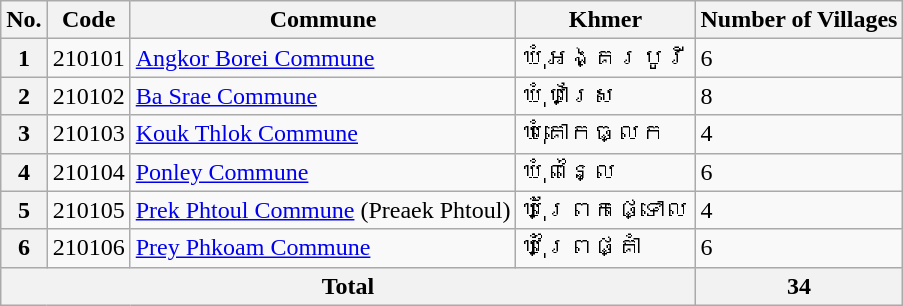<table class="wikitable sortable">
<tr>
<th>No.</th>
<th>Code</th>
<th>Commune</th>
<th>Khmer</th>
<th>Number of Villages</th>
</tr>
<tr>
<th>1</th>
<td>210101</td>
<td><a href='#'>Angkor Borei Commune</a></td>
<td>ឃុំអង្គរបូរី</td>
<td>6</td>
</tr>
<tr>
<th>2</th>
<td>210102</td>
<td><a href='#'>Ba Srae Commune</a></td>
<td>ឃុំបាស្រែ</td>
<td>8</td>
</tr>
<tr>
<th>3</th>
<td>210103</td>
<td><a href='#'>Kouk Thlok Commune</a></td>
<td>ឃុំគោកធ្លក</td>
<td>4</td>
</tr>
<tr>
<th>4</th>
<td>210104</td>
<td><a href='#'>Ponley Commune</a></td>
<td>ឃុំពន្លៃ</td>
<td>6</td>
</tr>
<tr>
<th>5</th>
<td>210105</td>
<td><a href='#'>Prek Phtoul Commune</a> (Preaek Phtoul)</td>
<td>ឃុំព្រែកផ្ទោល</td>
<td>4</td>
</tr>
<tr>
<th>6</th>
<td>210106</td>
<td><a href='#'>Prey Phkoam Commune</a></td>
<td>ឃុំព្រៃផ្គាំ</td>
<td>6</td>
</tr>
<tr>
<th colspan="4">Total</th>
<th>34</th>
</tr>
</table>
